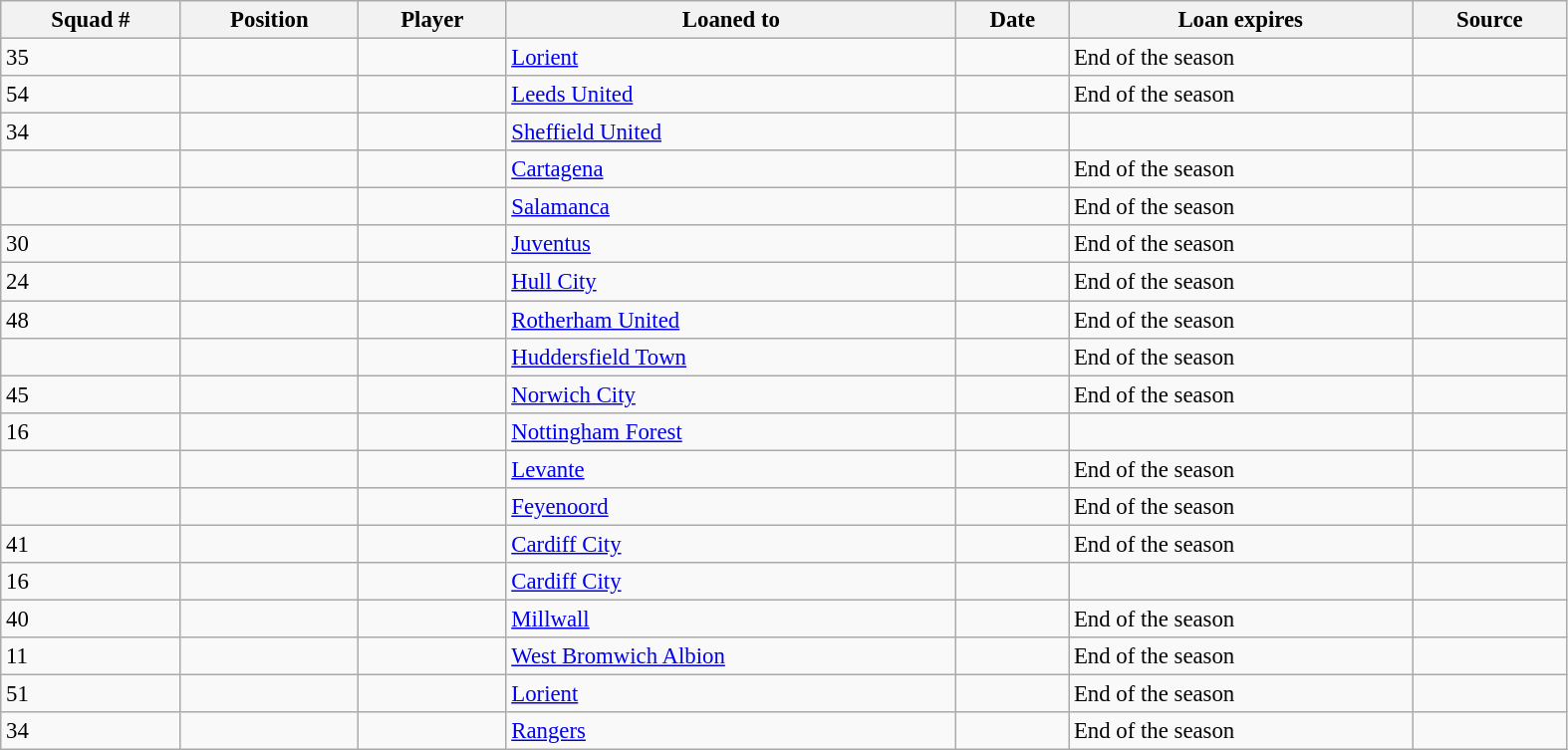<table width=83% class="wikitable sortable" style="text-align:center; font-size:95%; text-align:left">
<tr>
<th>Squad #</th>
<th>Position</th>
<th>Player</th>
<th>Loaned to</th>
<th>Date</th>
<th>Loan expires</th>
<th>Source</th>
</tr>
<tr>
<td>35</td>
<td></td>
<td></td>
<td> <a href='#'>Lorient</a></td>
<td></td>
<td>End of the season</td>
<td></td>
</tr>
<tr>
<td>54</td>
<td></td>
<td></td>
<td> <a href='#'>Leeds United</a></td>
<td></td>
<td>End of the season</td>
<td></td>
</tr>
<tr>
<td>34</td>
<td></td>
<td></td>
<td> <a href='#'>Sheffield United</a></td>
<td></td>
<td></td>
<td></td>
</tr>
<tr>
<td></td>
<td></td>
<td></td>
<td> <a href='#'>Cartagena</a></td>
<td></td>
<td>End of the season</td>
<td></td>
</tr>
<tr>
<td></td>
<td></td>
<td></td>
<td> <a href='#'>Salamanca</a></td>
<td></td>
<td>End of the season</td>
<td></td>
</tr>
<tr>
<td>30</td>
<td></td>
<td></td>
<td> <a href='#'>Juventus</a></td>
<td></td>
<td>End of the season</td>
<td></td>
</tr>
<tr>
<td>24</td>
<td></td>
<td></td>
<td> <a href='#'>Hull City</a></td>
<td></td>
<td>End of the season</td>
<td></td>
</tr>
<tr>
<td>48</td>
<td></td>
<td></td>
<td> <a href='#'>Rotherham United</a></td>
<td></td>
<td>End of the season</td>
<td></td>
</tr>
<tr>
<td></td>
<td></td>
<td></td>
<td> <a href='#'>Huddersfield Town</a></td>
<td></td>
<td>End of the season</td>
<td></td>
</tr>
<tr>
<td>45</td>
<td></td>
<td></td>
<td> <a href='#'>Norwich City</a></td>
<td></td>
<td>End of the season</td>
<td></td>
</tr>
<tr>
<td>16</td>
<td></td>
<td></td>
<td> <a href='#'>Nottingham Forest</a></td>
<td></td>
<td></td>
<td></td>
</tr>
<tr>
<td></td>
<td></td>
<td></td>
<td> <a href='#'>Levante</a></td>
<td></td>
<td>End of the season</td>
<td></td>
</tr>
<tr>
<td></td>
<td></td>
<td></td>
<td> <a href='#'>Feyenoord</a></td>
<td></td>
<td>End of the season</td>
<td></td>
</tr>
<tr>
<td>41</td>
<td></td>
<td></td>
<td> <a href='#'>Cardiff City</a></td>
<td></td>
<td>End of the season</td>
<td></td>
</tr>
<tr>
<td>16</td>
<td></td>
<td></td>
<td> <a href='#'>Cardiff City</a></td>
<td></td>
<td></td>
<td></td>
</tr>
<tr>
<td>40</td>
<td></td>
<td></td>
<td> <a href='#'>Millwall</a></td>
<td></td>
<td>End of the season</td>
<td></td>
</tr>
<tr>
<td>11</td>
<td></td>
<td></td>
<td> <a href='#'>West Bromwich Albion</a></td>
<td></td>
<td>End of the season</td>
<td></td>
</tr>
<tr>
<td>51</td>
<td></td>
<td></td>
<td> <a href='#'>Lorient</a></td>
<td></td>
<td>End of the season</td>
<td></td>
</tr>
<tr>
<td>34</td>
<td></td>
<td></td>
<td> <a href='#'>Rangers</a></td>
<td></td>
<td>End of the season</td>
<td></td>
</tr>
</table>
